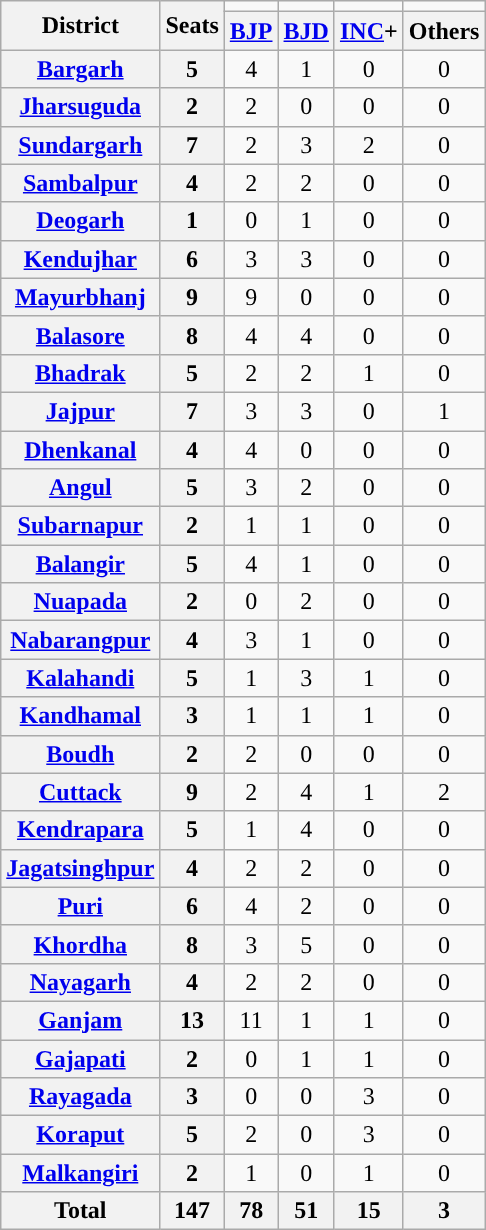<table class="wikitable sortable" style="text-align:center;">
<tr>
<th rowspan="2">District</th>
<th rowspan="2">Seats</th>
<td></td>
<td></td>
<td></td>
<td></td>
</tr>
<tr>
<th><a href='#'>BJP</a></th>
<th><a href='#'>BJD</a></th>
<th><a href='#'>INC</a>+</th>
<th>Others</th>
</tr>
<tr>
<th><a href='#'>Bargarh</a></th>
<th>5</th>
<td style="background:">4</td>
<td>1</td>
<td>0</td>
<td>0</td>
</tr>
<tr>
<th><a href='#'>Jharsuguda</a></th>
<th>2</th>
<td style="background:">2</td>
<td>0</td>
<td>0</td>
<td>0</td>
</tr>
<tr>
<th><a href='#'>Sundargarh</a></th>
<th>7</th>
<td>2</td>
<td style="background:">3</td>
<td>2</td>
<td>0</td>
</tr>
<tr>
<th><a href='#'>Sambalpur</a></th>
<th>4</th>
<td>2</td>
<td>2</td>
<td>0</td>
<td>0</td>
</tr>
<tr>
<th><a href='#'>Deogarh</a></th>
<th>1</th>
<td>0</td>
<td style="background:">1</td>
<td>0</td>
<td>0</td>
</tr>
<tr>
<th><a href='#'>Kendujhar</a></th>
<th>6</th>
<td>3</td>
<td>3</td>
<td>0</td>
<td>0</td>
</tr>
<tr>
<th><a href='#'>Mayurbhanj</a></th>
<th>9</th>
<td style="background:">9</td>
<td>0</td>
<td>0</td>
<td>0</td>
</tr>
<tr>
<th><a href='#'>Balasore</a></th>
<th>8</th>
<td>4</td>
<td>4</td>
<td>0</td>
<td>0</td>
</tr>
<tr>
<th><a href='#'>Bhadrak</a></th>
<th>5</th>
<td>2</td>
<td>2</td>
<td>1</td>
<td>0</td>
</tr>
<tr>
<th><a href='#'>Jajpur</a></th>
<th>7</th>
<td>3</td>
<td>3</td>
<td>0</td>
<td>1</td>
</tr>
<tr>
<th><a href='#'>Dhenkanal</a></th>
<th>4</th>
<td style="background:">4</td>
<td>0</td>
<td>0</td>
<td>0</td>
</tr>
<tr>
<th><a href='#'>Angul</a></th>
<th>5</th>
<td style="background:">3</td>
<td>2</td>
<td>0</td>
<td>0</td>
</tr>
<tr>
<th><a href='#'>Subarnapur</a></th>
<th>2</th>
<td>1</td>
<td>1</td>
<td>0</td>
<td>0</td>
</tr>
<tr>
<th><a href='#'>Balangir</a></th>
<th>5</th>
<td style="background:">4</td>
<td>1</td>
<td>0</td>
<td>0</td>
</tr>
<tr>
<th><a href='#'>Nuapada</a></th>
<th>2</th>
<td>0</td>
<td style="background:">2</td>
<td>0</td>
<td>0</td>
</tr>
<tr>
<th><a href='#'>Nabarangpur</a></th>
<th>4</th>
<td style="background:">3</td>
<td>1</td>
<td>0</td>
<td>0</td>
</tr>
<tr>
<th><a href='#'>Kalahandi</a></th>
<th>5</th>
<td>1</td>
<td style="background:">3</td>
<td>1</td>
<td>0</td>
</tr>
<tr>
<th><a href='#'>Kandhamal</a></th>
<th>3</th>
<td>1</td>
<td>1</td>
<td>1</td>
<td>0</td>
</tr>
<tr>
<th><a href='#'>Boudh</a></th>
<th>2</th>
<td style="background:">2</td>
<td>0</td>
<td>0</td>
<td>0</td>
</tr>
<tr>
<th><a href='#'>Cuttack</a></th>
<th>9</th>
<td>2</td>
<td style="background:">4</td>
<td>1</td>
<td>2</td>
</tr>
<tr>
<th><a href='#'>Kendrapara</a></th>
<th>5</th>
<td>1</td>
<td style="background:">4</td>
<td>0</td>
<td>0</td>
</tr>
<tr>
<th><a href='#'>Jagatsinghpur</a></th>
<th>4</th>
<td>2</td>
<td>2</td>
<td>0</td>
<td>0</td>
</tr>
<tr>
<th><a href='#'>Puri</a></th>
<th>6</th>
<td style="background:">4</td>
<td>2</td>
<td>0</td>
<td>0</td>
</tr>
<tr>
<th><a href='#'>Khordha</a></th>
<th>8</th>
<td>3</td>
<td style="background:">5</td>
<td>0</td>
<td>0</td>
</tr>
<tr>
<th><a href='#'>Nayagarh</a></th>
<th>4</th>
<td>2</td>
<td>2</td>
<td>0</td>
<td>0</td>
</tr>
<tr>
<th><a href='#'>Ganjam</a></th>
<th>13</th>
<td style="background:">11</td>
<td>1</td>
<td>1</td>
<td>0</td>
</tr>
<tr>
<th><a href='#'>Gajapati</a></th>
<th>2</th>
<td>0</td>
<td>1</td>
<td>1</td>
<td>0</td>
</tr>
<tr>
<th><a href='#'>Rayagada</a></th>
<th>3</th>
<td>0</td>
<td>0</td>
<td style="background:">3</td>
<td>0</td>
</tr>
<tr>
<th><a href='#'>Koraput</a></th>
<th>5</th>
<td>2</td>
<td>0</td>
<td style="background:">3</td>
<td>0</td>
</tr>
<tr>
<th><a href='#'>Malkangiri</a></th>
<th>2</th>
<td>1</td>
<td>0</td>
<td>1</td>
<td>0</td>
</tr>
<tr>
<th>Total</th>
<th>147</th>
<th>78</th>
<th>51</th>
<th>15</th>
<th>3</th>
</tr>
</table>
